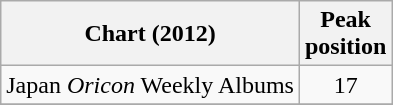<table class="wikitable">
<tr>
<th>Chart (2012)</th>
<th>Peak<br>position</th>
</tr>
<tr>
<td>Japan <em>Oricon</em> Weekly Albums</td>
<td align="center">17</td>
</tr>
<tr>
</tr>
</table>
